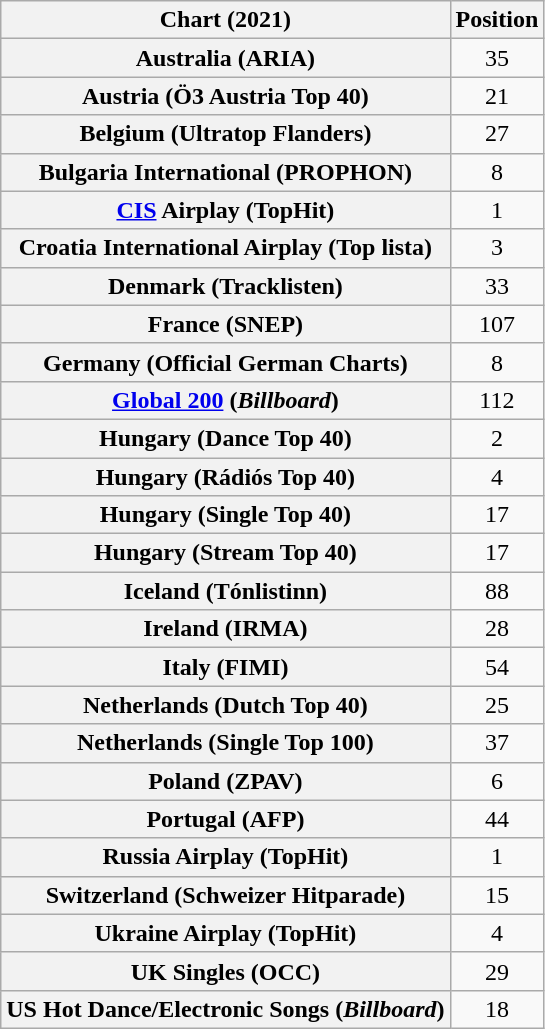<table class="wikitable sortable plainrowheaders" style="text-align:center;">
<tr>
<th scope="col">Chart (2021)</th>
<th scope="col">Position</th>
</tr>
<tr>
<th scope="row">Australia (ARIA)</th>
<td>35</td>
</tr>
<tr>
<th scope="row">Austria (Ö3 Austria Top 40)</th>
<td>21</td>
</tr>
<tr>
<th scope="row">Belgium (Ultratop Flanders)</th>
<td>27</td>
</tr>
<tr>
<th scope="row">Bulgaria International (PROPHON)</th>
<td>8</td>
</tr>
<tr>
<th scope="row"><a href='#'>CIS</a> Airplay (TopHit)</th>
<td>1</td>
</tr>
<tr>
<th scope="row">Croatia International Airplay (Top lista)</th>
<td>3</td>
</tr>
<tr>
<th scope="row">Denmark (Tracklisten)</th>
<td>33</td>
</tr>
<tr>
<th scope="row">France (SNEP)</th>
<td>107</td>
</tr>
<tr>
<th scope="row">Germany (Official German Charts)</th>
<td>8</td>
</tr>
<tr>
<th scope="row"><a href='#'>Global 200</a> (<em>Billboard</em>)</th>
<td>112</td>
</tr>
<tr>
<th scope="row">Hungary (Dance Top 40)</th>
<td>2</td>
</tr>
<tr>
<th scope="row">Hungary (Rádiós Top 40)</th>
<td>4</td>
</tr>
<tr>
<th scope="row">Hungary (Single Top 40)</th>
<td>17</td>
</tr>
<tr>
<th scope="row">Hungary (Stream Top 40)</th>
<td>17</td>
</tr>
<tr>
<th scope="row">Iceland (Tónlistinn)</th>
<td>88</td>
</tr>
<tr>
<th scope="row">Ireland (IRMA)</th>
<td>28</td>
</tr>
<tr>
<th scope="row">Italy (FIMI)</th>
<td>54</td>
</tr>
<tr>
<th scope="row">Netherlands (Dutch Top 40)</th>
<td>25</td>
</tr>
<tr>
<th scope="row">Netherlands (Single Top 100)</th>
<td>37</td>
</tr>
<tr>
<th scope="row">Poland (ZPAV)</th>
<td>6</td>
</tr>
<tr>
<th scope="row">Portugal (AFP)</th>
<td>44</td>
</tr>
<tr>
<th scope="row">Russia Airplay (TopHit)</th>
<td>1</td>
</tr>
<tr>
<th scope="row">Switzerland (Schweizer Hitparade)</th>
<td>15</td>
</tr>
<tr>
<th scope="row">Ukraine Airplay (TopHit)</th>
<td>4</td>
</tr>
<tr>
<th scope="row">UK Singles (OCC)</th>
<td>29</td>
</tr>
<tr>
<th scope="row">US Hot Dance/Electronic Songs (<em>Billboard</em>)</th>
<td>18</td>
</tr>
</table>
